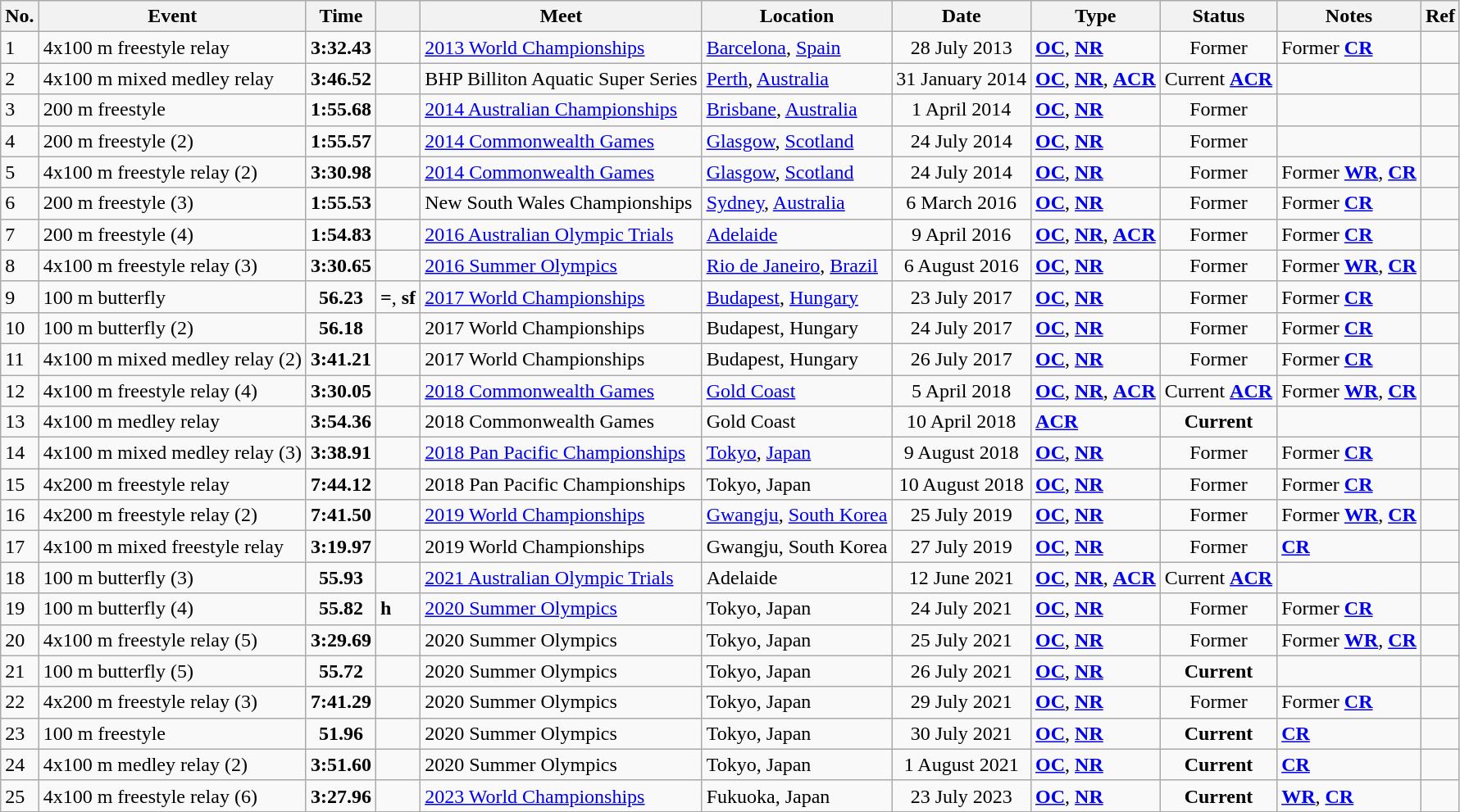<table class="wikitable sortable">
<tr>
<th>No.</th>
<th>Event</th>
<th>Time</th>
<th></th>
<th>Meet</th>
<th>Location</th>
<th>Date</th>
<th>Type</th>
<th>Status</th>
<th>Notes</th>
<th>Ref</th>
</tr>
<tr>
<td>1</td>
<td>4x100 m freestyle relay</td>
<td align="center"><strong>3:32.43</strong></td>
<td></td>
<td><a href='#'>2013 World Championships</a></td>
<td><a href='#'>Barcelona</a>, <a href='#'>Spain</a></td>
<td align="center">28 July 2013</td>
<td><strong><a href='#'>OC</a></strong>, <strong><a href='#'>NR</a></strong></td>
<td align="center">Former</td>
<td>Former <strong><a href='#'>CR</a></strong></td>
<td align="center"></td>
</tr>
<tr>
<td>2</td>
<td>4x100 m mixed medley relay</td>
<td align="center"><strong>3:46.52</strong></td>
<td></td>
<td>BHP Billiton Aquatic Super Series</td>
<td><a href='#'>Perth</a>, <a href='#'>Australia</a></td>
<td align="center">31 January 2014</td>
<td><strong><a href='#'>OC</a></strong>, <strong><a href='#'>NR</a></strong>, <strong><a href='#'>ACR</a></strong></td>
<td align="center">Current <strong><a href='#'>ACR</a></strong></td>
<td></td>
<td align="center"></td>
</tr>
<tr>
<td>3</td>
<td>200 m freestyle</td>
<td align="center"><strong>1:55.68</strong></td>
<td></td>
<td><a href='#'>2014 Australian Championships</a></td>
<td><a href='#'>Brisbane</a>, <a href='#'>Australia</a></td>
<td align="center">1 April 2014</td>
<td><strong><a href='#'>OC</a></strong>, <strong><a href='#'>NR</a></strong></td>
<td align="center">Former</td>
<td></td>
<td align="center"></td>
</tr>
<tr>
<td>4</td>
<td>200 m freestyle (2)</td>
<td align="center"><strong>1:55.57</strong></td>
<td></td>
<td><a href='#'>2014 Commonwealth Games</a></td>
<td><a href='#'>Glasgow</a>, <a href='#'>Scotland</a></td>
<td align="center">24 July 2014</td>
<td><strong><a href='#'>OC</a></strong>, <strong><a href='#'>NR</a></strong></td>
<td align="center">Former</td>
<td></td>
<td align="center"></td>
</tr>
<tr>
<td>5</td>
<td>4x100 m freestyle relay (2)</td>
<td align="center"><strong>3:30.98</strong></td>
<td></td>
<td><a href='#'>2014 Commonwealth Games</a></td>
<td><a href='#'>Glasgow</a>, <a href='#'>Scotland</a></td>
<td align="center">24 July 2014</td>
<td><strong><a href='#'>OC</a></strong>, <strong><a href='#'>NR</a></strong></td>
<td align="center">Former</td>
<td>Former <strong><a href='#'>WR</a></strong>, <strong><a href='#'>CR</a></strong></td>
<td align="center"></td>
</tr>
<tr>
<td>6</td>
<td>200 m freestyle (3)</td>
<td align="center"><strong>1:55.53</strong></td>
<td></td>
<td>New South Wales Championships</td>
<td><a href='#'>Sydney</a>, <a href='#'>Australia</a></td>
<td align="center">6 March 2016</td>
<td><strong><a href='#'>OC</a></strong>, <strong><a href='#'>NR</a></strong></td>
<td align="center">Former</td>
<td>Former <strong><a href='#'>CR</a></strong></td>
<td align="center"></td>
</tr>
<tr>
<td>7</td>
<td>200 m freestyle (4)</td>
<td align="center"><strong>1:54.83</strong></td>
<td></td>
<td><a href='#'>2016 Australian Olympic Trials</a></td>
<td><a href='#'>Adelaide</a></td>
<td align="center">9 April 2016</td>
<td><strong><a href='#'>OC</a></strong>, <strong><a href='#'>NR</a></strong>, <strong><a href='#'>ACR</a></strong></td>
<td align="center">Former</td>
<td>Former <strong><a href='#'>CR</a></strong></td>
<td align="center"></td>
</tr>
<tr>
<td>8</td>
<td>4x100 m freestyle relay (3)</td>
<td align="center"><strong>3:30.65</strong></td>
<td></td>
<td><a href='#'>2016 Summer Olympics</a></td>
<td><a href='#'>Rio de Janeiro</a>, <a href='#'>Brazil</a></td>
<td align="center">6 August 2016</td>
<td><strong><a href='#'>OC</a></strong>, <strong><a href='#'>NR</a></strong></td>
<td align="center">Former</td>
<td>Former <strong><a href='#'>WR</a></strong>, <strong><a href='#'>CR</a></strong></td>
<td align="center"></td>
</tr>
<tr>
<td>9</td>
<td>100 m butterfly</td>
<td align="center"><strong>56.23</strong></td>
<td><strong>=</strong>, <strong>sf</strong></td>
<td><a href='#'>2017 World Championships</a></td>
<td><a href='#'>Budapest</a>, <a href='#'>Hungary</a></td>
<td align="center">23 July 2017</td>
<td><strong><a href='#'>OC</a></strong>, <strong><a href='#'>NR</a></strong></td>
<td align="center">Former</td>
<td>Former <strong><a href='#'>CR</a></strong></td>
<td align="center"></td>
</tr>
<tr>
<td>10</td>
<td>100 m butterfly (2)</td>
<td align="center"><strong>56.18</strong></td>
<td></td>
<td>2017 World Championships</td>
<td>Budapest, Hungary</td>
<td align="center">24 July 2017</td>
<td><strong><a href='#'>OC</a></strong>, <strong><a href='#'>NR</a></strong></td>
<td align="center">Former</td>
<td>Former <strong><a href='#'>CR</a></strong></td>
<td align="center"></td>
</tr>
<tr>
<td>11</td>
<td>4x100 m mixed medley relay (2)</td>
<td align="center"><strong>3:41.21</strong></td>
<td></td>
<td>2017 World Championships</td>
<td>Budapest, Hungary</td>
<td align="center">26 July 2017</td>
<td><strong><a href='#'>OC</a></strong>, <strong><a href='#'>NR</a></strong></td>
<td align="center">Former</td>
<td>Former <strong><a href='#'>CR</a></strong></td>
<td align="center"></td>
</tr>
<tr>
<td>12</td>
<td>4x100 m freestyle relay (4)</td>
<td align="center"><strong>3:30.05</strong></td>
<td></td>
<td><a href='#'>2018 Commonwealth Games</a></td>
<td><a href='#'>Gold Coast</a></td>
<td align="center">5 April 2018</td>
<td><strong><a href='#'>OC</a></strong>, <strong><a href='#'>NR</a></strong>, <strong><a href='#'>ACR</a></strong></td>
<td align="center">Current <strong><a href='#'>ACR</a></strong></td>
<td>Former <strong><a href='#'>WR</a></strong>, <strong><a href='#'>CR</a></strong></td>
<td align="center"></td>
</tr>
<tr>
<td>13</td>
<td>4x100 m medley relay</td>
<td align="center"><strong>3:54.36</strong></td>
<td></td>
<td>2018 Commonwealth Games</td>
<td>Gold Coast</td>
<td align="center">10 April 2018</td>
<td><strong><a href='#'>ACR</a></strong></td>
<td align="center"><strong>Current</strong></td>
<td></td>
<td align="center"></td>
</tr>
<tr>
<td>14</td>
<td>4x100 m mixed medley relay (3)</td>
<td align="center"><strong>3:38.91</strong></td>
<td></td>
<td><a href='#'>2018 Pan Pacific Championships</a></td>
<td><a href='#'>Tokyo</a>, <a href='#'>Japan</a></td>
<td align="center">9 August 2018</td>
<td><strong><a href='#'>OC</a></strong>, <strong><a href='#'>NR</a></strong></td>
<td align="center">Former</td>
<td>Former <strong><a href='#'>CR</a></strong></td>
<td align="center"></td>
</tr>
<tr>
<td>15</td>
<td>4x200 m freestyle relay</td>
<td align="center"><strong>7:44.12</strong></td>
<td></td>
<td>2018 Pan Pacific Championships</td>
<td>Tokyo, Japan</td>
<td align="center">10 August 2018</td>
<td><strong><a href='#'>OC</a></strong>, <strong><a href='#'>NR</a></strong></td>
<td align="center">Former</td>
<td>Former <strong><a href='#'>CR</a></strong></td>
<td align="center"></td>
</tr>
<tr>
<td>16</td>
<td>4x200 m freestyle relay (2)</td>
<td align="center"><strong>7:41.50</strong></td>
<td></td>
<td><a href='#'>2019 World Championships</a></td>
<td><a href='#'>Gwangju</a>, <a href='#'>South Korea</a></td>
<td align="center">25 July 2019</td>
<td><strong><a href='#'>OC</a></strong>, <strong><a href='#'>NR</a></strong></td>
<td align="center">Former</td>
<td>Former <strong><a href='#'>WR</a></strong>, <strong><a href='#'>CR</a></strong></td>
<td align="center"></td>
</tr>
<tr>
<td>17</td>
<td>4x100 m mixed freestyle relay</td>
<td align="center"><strong>3:19.97</strong></td>
<td></td>
<td>2019 World Championships</td>
<td>Gwangju, South Korea</td>
<td align="center">27 July 2019</td>
<td><strong><a href='#'>OC</a></strong>, <strong><a href='#'>NR</a></strong></td>
<td align="center">Former</td>
<td><strong><a href='#'>CR</a></strong></td>
<td align="center"></td>
</tr>
<tr>
<td>18</td>
<td>100 m butterfly (3)</td>
<td align="center"><strong>55.93</strong></td>
<td></td>
<td><a href='#'>2021 Australian Olympic Trials</a></td>
<td>Adelaide</td>
<td align="center">12 June 2021</td>
<td><strong><a href='#'>OC</a></strong>, <strong><a href='#'>NR</a></strong>, <strong><a href='#'>ACR</a></strong></td>
<td align="center">Current <strong><a href='#'>ACR</a></strong></td>
<td></td>
<td align="center"></td>
</tr>
<tr>
<td>19</td>
<td>100 m butterfly (4)</td>
<td align="center"><strong>55.82</strong></td>
<td><strong>h</strong></td>
<td><a href='#'>2020 Summer Olympics</a></td>
<td>Tokyo, Japan</td>
<td align="center">24 July 2021</td>
<td><strong><a href='#'>OC</a></strong>, <strong><a href='#'>NR</a></strong></td>
<td align="center">Former</td>
<td>Former <strong><a href='#'>CR</a></strong></td>
<td align="center"></td>
</tr>
<tr>
<td>20</td>
<td>4x100 m freestyle relay (5)</td>
<td align="center"><strong>3:29.69</strong></td>
<td></td>
<td>2020 Summer Olympics</td>
<td>Tokyo, Japan</td>
<td align="center">25 July 2021</td>
<td><strong><a href='#'>OC</a></strong>, <strong><a href='#'>NR</a></strong></td>
<td align="center">Former</td>
<td>Former <strong><a href='#'>WR</a></strong>, <strong><a href='#'>CR</a></strong></td>
<td align="center"></td>
</tr>
<tr>
<td>21</td>
<td>100 m butterfly (5)</td>
<td align="center"><strong>55.72</strong></td>
<td></td>
<td>2020 Summer Olympics</td>
<td>Tokyo, Japan</td>
<td align="center">26 July 2021</td>
<td><strong><a href='#'>OC</a></strong>, <strong><a href='#'>NR</a></strong></td>
<td align="center"><strong>Current</strong></td>
<td></td>
<td align="center"></td>
</tr>
<tr>
<td>22</td>
<td>4x200 m freestyle relay (3)</td>
<td align="center"><strong>7:41.29</strong></td>
<td></td>
<td>2020 Summer Olympics</td>
<td>Tokyo, Japan</td>
<td align="center">29 July 2021</td>
<td><strong><a href='#'>OC</a></strong>, <strong><a href='#'>NR</a></strong></td>
<td align="center">Former</td>
<td>Former <strong><a href='#'>CR</a></strong></td>
<td align="center"></td>
</tr>
<tr>
<td>23</td>
<td>100 m freestyle</td>
<td align="center"><strong>51.96</strong></td>
<td></td>
<td>2020 Summer Olympics</td>
<td>Tokyo, Japan</td>
<td align="center">30 July 2021</td>
<td><strong><a href='#'>OC</a></strong>, <strong><a href='#'>NR</a></strong></td>
<td align="center"><strong>Current</strong></td>
<td><strong><a href='#'>CR</a></strong></td>
<td align="center"></td>
</tr>
<tr>
<td>24</td>
<td>4x100 m medley relay (2)</td>
<td align="center"><strong>3:51.60</strong></td>
<td></td>
<td>2020 Summer Olympics</td>
<td>Tokyo, Japan</td>
<td align="center">1 August 2021</td>
<td><strong><a href='#'>OC</a></strong>, <strong><a href='#'>NR</a></strong></td>
<td align="center"><strong>Current</strong></td>
<td><strong><a href='#'>CR</a></strong></td>
<td align="center"></td>
</tr>
<tr>
<td>25</td>
<td>4x100 m freestyle relay (6)</td>
<td align="center"><strong>3:27.96</strong></td>
<td></td>
<td><a href='#'>2023 World Championships</a></td>
<td>Fukuoka, Japan</td>
<td align="center">23 July 2023</td>
<td><strong><a href='#'>OC</a></strong>, <strong><a href='#'>NR</a></strong></td>
<td align="center"><strong>Current</strong></td>
<td><strong><a href='#'>WR</a></strong>, <strong><a href='#'>CR</a></strong></td>
<td align="center"></td>
</tr>
</table>
